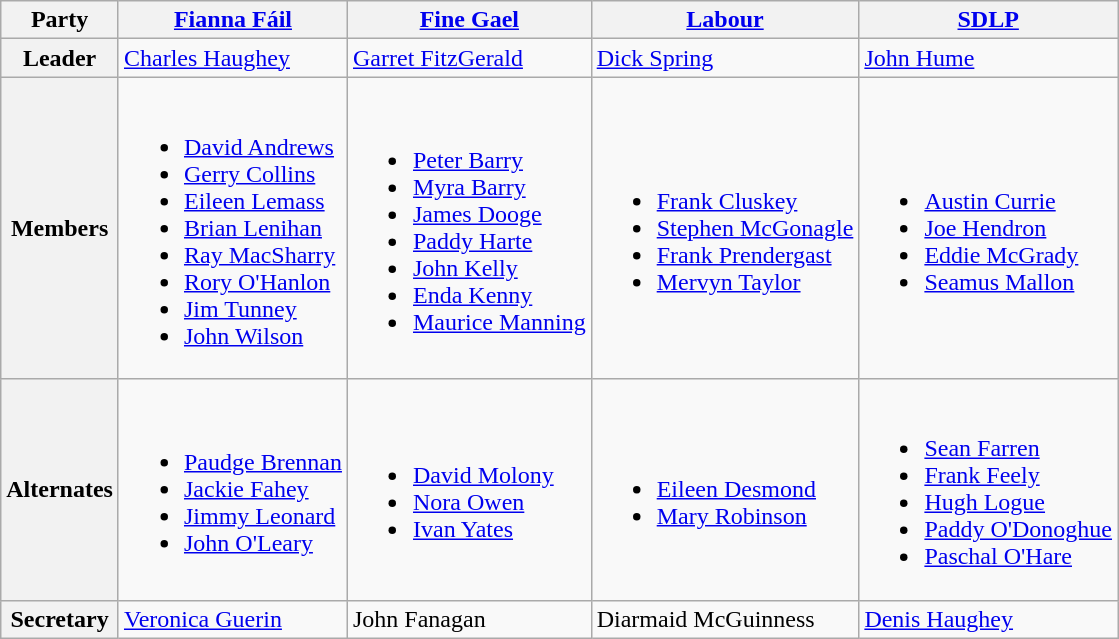<table class="wikitable">
<tr>
<th>Party</th>
<th><a href='#'>Fianna Fáil</a></th>
<th><a href='#'>Fine Gael</a></th>
<th><a href='#'>Labour</a></th>
<th><a href='#'>SDLP</a></th>
</tr>
<tr>
<th>Leader</th>
<td><a href='#'>Charles Haughey</a></td>
<td><a href='#'>Garret FitzGerald</a></td>
<td><a href='#'>Dick Spring</a></td>
<td><a href='#'>John Hume</a></td>
</tr>
<tr>
<th>Members</th>
<td><br><ul><li><a href='#'>David Andrews</a></li><li><a href='#'>Gerry Collins</a></li><li><a href='#'>Eileen Lemass</a></li><li><a href='#'>Brian Lenihan</a></li><li><a href='#'>Ray MacSharry</a></li><li><a href='#'>Rory O'Hanlon</a></li><li><a href='#'>Jim Tunney</a></li><li><a href='#'>John Wilson</a></li></ul></td>
<td><br><ul><li><a href='#'>Peter Barry</a></li><li><a href='#'>Myra Barry</a></li><li><a href='#'>James Dooge</a></li><li><a href='#'>Paddy Harte</a></li><li><a href='#'>John Kelly</a></li><li><a href='#'>Enda Kenny</a></li><li><a href='#'>Maurice Manning</a></li></ul></td>
<td><br><ul><li><a href='#'>Frank Cluskey</a></li><li><a href='#'>Stephen McGonagle</a></li><li><a href='#'>Frank Prendergast</a></li><li><a href='#'>Mervyn Taylor</a></li></ul></td>
<td><br><ul><li><a href='#'>Austin Currie</a></li><li><a href='#'>Joe Hendron</a></li><li><a href='#'>Eddie McGrady</a></li><li><a href='#'>Seamus Mallon</a></li></ul></td>
</tr>
<tr>
<th>Alternates</th>
<td><br><ul><li><a href='#'>Paudge Brennan</a></li><li><a href='#'>Jackie Fahey</a></li><li><a href='#'>Jimmy Leonard</a></li><li><a href='#'>John O'Leary</a></li></ul></td>
<td><br><ul><li><a href='#'>David Molony</a></li><li><a href='#'>Nora Owen</a></li><li><a href='#'>Ivan Yates</a></li></ul></td>
<td><br><ul><li><a href='#'>Eileen Desmond</a></li><li><a href='#'>Mary Robinson</a></li></ul></td>
<td><br><ul><li><a href='#'>Sean Farren</a></li><li><a href='#'>Frank Feely</a></li><li><a href='#'>Hugh Logue</a></li><li><a href='#'>Paddy O'Donoghue</a></li><li><a href='#'>Paschal O'Hare</a></li></ul></td>
</tr>
<tr>
<th>Secretary</th>
<td><a href='#'>Veronica Guerin</a></td>
<td>John Fanagan</td>
<td>Diarmaid McGuinness</td>
<td><a href='#'>Denis Haughey</a></td>
</tr>
</table>
